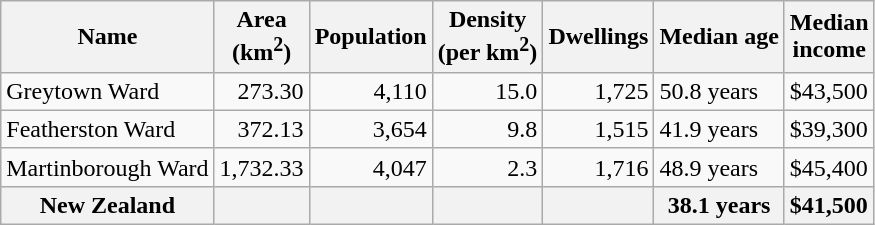<table class="wikitable">
<tr>
<th>Name</th>
<th>Area<br>(km<sup>2</sup>)</th>
<th>Population</th>
<th>Density<br>(per km<sup>2</sup>)</th>
<th>Dwellings</th>
<th>Median age</th>
<th>Median<br>income</th>
</tr>
<tr>
<td>Greytown Ward</td>
<td style="text-align:right;">273.30</td>
<td style="text-align:right;">4,110</td>
<td style="text-align:right;">15.0</td>
<td style="text-align:right;">1,725</td>
<td>50.8 years</td>
<td>$43,500</td>
</tr>
<tr>
<td>Featherston Ward</td>
<td style="text-align:right;">372.13</td>
<td style="text-align:right;">3,654</td>
<td style="text-align:right;">9.8</td>
<td style="text-align:right;">1,515</td>
<td>41.9 years</td>
<td>$39,300</td>
</tr>
<tr>
<td>Martinborough Ward</td>
<td style="text-align:right;">1,732.33</td>
<td style="text-align:right;">4,047</td>
<td style="text-align:right;">2.3</td>
<td style="text-align:right;">1,716</td>
<td>48.9 years</td>
<td>$45,400</td>
</tr>
<tr>
<th>New Zealand</th>
<th></th>
<th></th>
<th></th>
<th></th>
<th>38.1 years</th>
<th style="text-align:left;">$41,500</th>
</tr>
</table>
